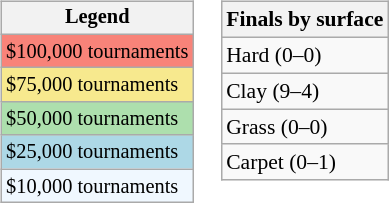<table>
<tr valign=top>
<td><br><table class=wikitable style="font-size:85%">
<tr>
<th>Legend</th>
</tr>
<tr style="background:#f88379;">
<td>$100,000 tournaments</td>
</tr>
<tr style="background:#f7e98e;">
<td>$75,000 tournaments</td>
</tr>
<tr style="background:#addfad;">
<td>$50,000 tournaments</td>
</tr>
<tr style="background:lightblue;">
<td>$25,000 tournaments</td>
</tr>
<tr style="background:#f0f8ff;">
<td>$10,000 tournaments</td>
</tr>
</table>
</td>
<td><br><table class=wikitable style="font-size:90%">
<tr>
<th>Finals by surface</th>
</tr>
<tr>
<td>Hard (0–0)</td>
</tr>
<tr>
<td>Clay (9–4)</td>
</tr>
<tr>
<td>Grass (0–0)</td>
</tr>
<tr>
<td>Carpet (0–1)</td>
</tr>
</table>
</td>
</tr>
</table>
